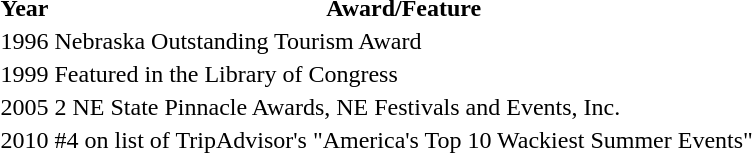<table wikitable>
<tr>
<th>Year</th>
<th>Award/Feature</th>
</tr>
<tr>
<td>1996</td>
<td>Nebraska Outstanding Tourism Award</td>
</tr>
<tr>
<td>1999</td>
<td>Featured in the Library of Congress</td>
</tr>
<tr>
<td>2005</td>
<td>2 NE State Pinnacle Awards, NE Festivals and Events, Inc.</td>
</tr>
<tr>
<td>2010</td>
<td>#4 on list of TripAdvisor's "America's Top 10 Wackiest Summer Events"</td>
</tr>
</table>
